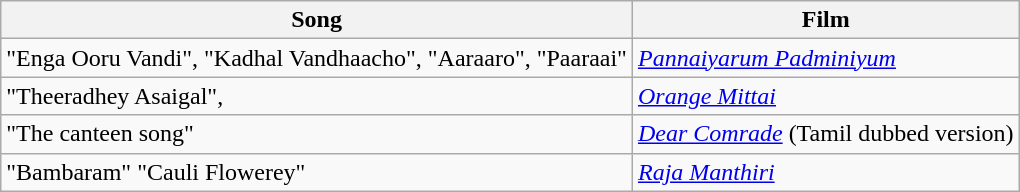<table class="wikitable sortable">
<tr>
<th>Song</th>
<th>Film</th>
</tr>
<tr>
<td>"Enga Ooru Vandi", "Kadhal Vandhaacho", "Aaraaro", "Paaraai"</td>
<td><em><a href='#'>Pannaiyarum Padminiyum</a></em></td>
</tr>
<tr>
<td>"Theeradhey Asaigal",</td>
<td><em><a href='#'>Orange Mittai</a></em></td>
</tr>
<tr>
<td>"The canteen song"</td>
<td><em><a href='#'>Dear Comrade</a></em> (Tamil dubbed version)</td>
</tr>
<tr>
<td>"Bambaram" "Cauli Flowerey"</td>
<td><em><a href='#'>Raja Manthiri</a></em></td>
</tr>
</table>
